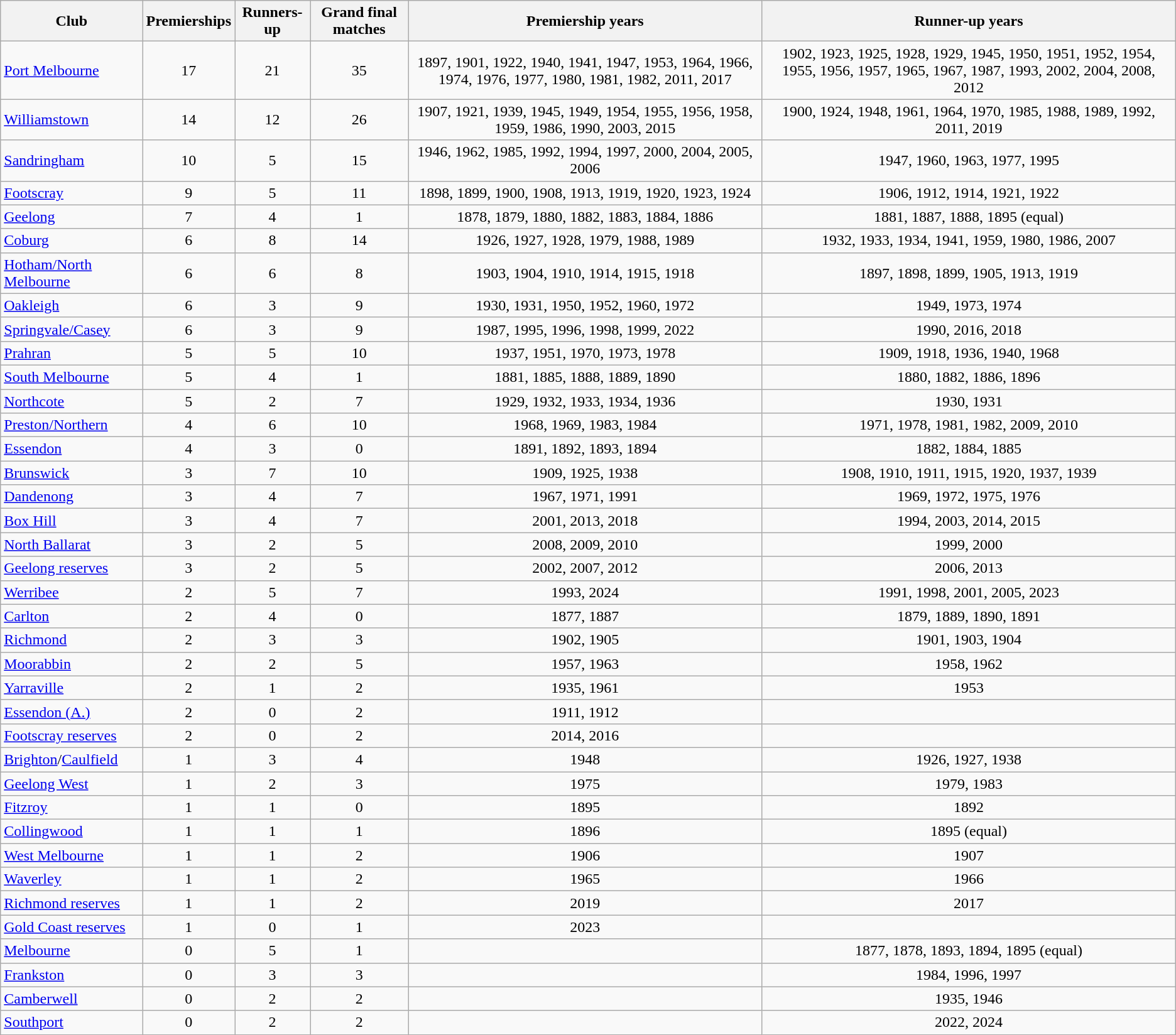<table class="wikitable sortable" style="text-align:center;">
<tr>
<th>Club</th>
<th>Premierships</th>
<th>Runners-up</th>
<th>Grand final matches</th>
<th>Premiership years</th>
<th>Runner-up years</th>
</tr>
<tr>
<td align=left><a href='#'>Port Melbourne</a></td>
<td>17</td>
<td>21</td>
<td>35</td>
<td>1897, 1901, 1922, 1940, 1941, 1947, 1953, 1964, 1966, 1974, 1976, 1977, 1980, 1981, 1982, 2011, 2017</td>
<td>1902, 1923, 1925, 1928, 1929, 1945, 1950, 1951, 1952, 1954, 1955, 1956, 1957, 1965, 1967, 1987, 1993, 2002, 2004, 2008, 2012</td>
</tr>
<tr>
<td align=left><a href='#'>Williamstown</a></td>
<td>14</td>
<td>12</td>
<td>26</td>
<td>1907, 1921, 1939, 1945, 1949, 1954, 1955, 1956, 1958, 1959, 1986, 1990, 2003, 2015</td>
<td>1900, 1924, 1948, 1961, 1964, 1970, 1985, 1988, 1989, 1992, 2011, 2019</td>
</tr>
<tr>
<td align=left><a href='#'>Sandringham</a></td>
<td>10</td>
<td>5</td>
<td>15</td>
<td>1946, 1962, 1985, 1992, 1994, 1997, 2000, 2004, 2005, 2006</td>
<td>1947, 1960, 1963, 1977, 1995</td>
</tr>
<tr>
<td align=left><a href='#'>Footscray</a></td>
<td>9</td>
<td>5</td>
<td>11</td>
<td>1898, 1899, 1900, 1908, 1913, 1919, 1920, 1923, 1924</td>
<td>1906, 1912, 1914, 1921, 1922</td>
</tr>
<tr>
<td align=left><a href='#'>Geelong</a></td>
<td>7</td>
<td>4</td>
<td>1</td>
<td>1878, 1879, 1880, 1882, 1883, 1884, 1886</td>
<td>1881, 1887, 1888, 1895 (equal)</td>
</tr>
<tr>
<td align=left><a href='#'>Coburg</a></td>
<td>6</td>
<td>8</td>
<td>14</td>
<td>1926, 1927, 1928, 1979, 1988, 1989</td>
<td>1932, 1933, 1934, 1941, 1959, 1980, 1986, 2007</td>
</tr>
<tr>
<td align=left><a href='#'>Hotham/North Melbourne</a></td>
<td>6</td>
<td>6</td>
<td>8</td>
<td>1903, 1904, 1910, 1914, 1915, 1918</td>
<td>1897, 1898, 1899, 1905, 1913, 1919</td>
</tr>
<tr>
<td align=left><a href='#'>Oakleigh</a></td>
<td>6</td>
<td>3</td>
<td>9</td>
<td>1930, 1931, 1950, 1952, 1960, 1972</td>
<td>1949, 1973, 1974</td>
</tr>
<tr>
<td align=left><a href='#'>Springvale/Casey</a></td>
<td>6</td>
<td>3</td>
<td>9</td>
<td>1987, 1995, 1996, 1998, 1999, 2022</td>
<td>1990, 2016, 2018</td>
</tr>
<tr>
<td align=left><a href='#'>Prahran</a></td>
<td>5</td>
<td>5</td>
<td>10</td>
<td>1937, 1951, 1970, 1973, 1978</td>
<td>1909, 1918, 1936, 1940, 1968</td>
</tr>
<tr>
<td align=left><a href='#'>South Melbourne</a></td>
<td>5</td>
<td>4</td>
<td>1</td>
<td>1881, 1885, 1888, 1889, 1890</td>
<td>1880, 1882, 1886, 1896</td>
</tr>
<tr>
<td align=left><a href='#'>Northcote</a></td>
<td>5</td>
<td>2</td>
<td>7</td>
<td>1929, 1932, 1933, 1934, 1936</td>
<td>1930, 1931</td>
</tr>
<tr>
<td align=left><a href='#'>Preston/Northern</a></td>
<td>4</td>
<td>6</td>
<td>10</td>
<td>1968, 1969, 1983, 1984</td>
<td>1971, 1978, 1981, 1982, 2009, 2010</td>
</tr>
<tr>
<td align=left><a href='#'>Essendon</a></td>
<td>4</td>
<td>3</td>
<td>0</td>
<td>1891, 1892, 1893, 1894</td>
<td>1882, 1884, 1885</td>
</tr>
<tr>
<td align=left><a href='#'>Brunswick</a></td>
<td>3</td>
<td>7</td>
<td>10</td>
<td>1909, 1925, 1938</td>
<td>1908, 1910, 1911, 1915, 1920, 1937, 1939</td>
</tr>
<tr>
<td align=left><a href='#'>Dandenong</a></td>
<td>3</td>
<td>4</td>
<td>7</td>
<td>1967, 1971, 1991</td>
<td>1969, 1972, 1975, 1976</td>
</tr>
<tr>
<td align=left><a href='#'>Box Hill</a></td>
<td>3</td>
<td>4</td>
<td>7</td>
<td>2001, 2013, 2018</td>
<td>1994, 2003, 2014, 2015</td>
</tr>
<tr>
<td align=left><a href='#'>North Ballarat</a></td>
<td>3</td>
<td>2</td>
<td>5</td>
<td>2008, 2009, 2010</td>
<td>1999, 2000</td>
</tr>
<tr>
<td align=left><a href='#'>Geelong reserves</a></td>
<td>3</td>
<td>2</td>
<td>5</td>
<td>2002, 2007, 2012</td>
<td>2006, 2013</td>
</tr>
<tr>
<td align=left><a href='#'>Werribee</a></td>
<td>2</td>
<td>5</td>
<td>7</td>
<td>1993, 2024</td>
<td>1991, 1998, 2001, 2005, 2023</td>
</tr>
<tr>
<td align=left><a href='#'>Carlton</a></td>
<td>2</td>
<td>4</td>
<td>0</td>
<td>1877, 1887</td>
<td>1879, 1889, 1890, 1891</td>
</tr>
<tr>
<td align=left><a href='#'>Richmond</a></td>
<td>2</td>
<td>3</td>
<td>3</td>
<td>1902, 1905</td>
<td>1901, 1903, 1904</td>
</tr>
<tr>
<td align=left><a href='#'>Moorabbin</a></td>
<td>2</td>
<td>2</td>
<td>5</td>
<td>1957, 1963</td>
<td>1958, 1962</td>
</tr>
<tr>
<td align=left><a href='#'>Yarraville</a></td>
<td>2</td>
<td>1</td>
<td>2</td>
<td>1935, 1961</td>
<td>1953</td>
</tr>
<tr>
<td align=left><a href='#'>Essendon (A.)</a></td>
<td>2</td>
<td>0</td>
<td>2</td>
<td>1911, 1912</td>
<td></td>
</tr>
<tr>
<td align=left><a href='#'>Footscray reserves</a></td>
<td>2</td>
<td>0</td>
<td>2</td>
<td>2014, 2016</td>
<td></td>
</tr>
<tr>
<td align=left><a href='#'>Brighton</a>/<a href='#'>Caulfield</a></td>
<td>1</td>
<td>3</td>
<td>4</td>
<td>1948</td>
<td>1926, 1927, 1938</td>
</tr>
<tr>
<td align=left><a href='#'>Geelong West</a></td>
<td>1</td>
<td>2</td>
<td>3</td>
<td>1975</td>
<td>1979, 1983</td>
</tr>
<tr>
<td align=left><a href='#'>Fitzroy</a></td>
<td>1</td>
<td>1</td>
<td>0</td>
<td>1895</td>
<td>1892</td>
</tr>
<tr>
<td align=left><a href='#'>Collingwood</a></td>
<td>1</td>
<td>1</td>
<td>1</td>
<td>1896</td>
<td>1895 (equal)</td>
</tr>
<tr>
<td align=left><a href='#'>West Melbourne</a></td>
<td>1</td>
<td>1</td>
<td>2</td>
<td>1906</td>
<td>1907</td>
</tr>
<tr>
<td align=left><a href='#'>Waverley</a></td>
<td>1</td>
<td>1</td>
<td>2</td>
<td>1965</td>
<td>1966</td>
</tr>
<tr>
<td align=left><a href='#'>Richmond reserves</a></td>
<td>1</td>
<td>1</td>
<td>2</td>
<td>2019</td>
<td>2017</td>
</tr>
<tr>
<td align=left><a href='#'>Gold Coast reserves</a></td>
<td>1</td>
<td>0</td>
<td>1</td>
<td>2023</td>
<td></td>
</tr>
<tr>
<td align=left><a href='#'>Melbourne</a></td>
<td>0</td>
<td>5</td>
<td>1</td>
<td></td>
<td>1877, 1878, 1893, 1894, 1895 (equal)</td>
</tr>
<tr>
<td align=left><a href='#'>Frankston</a></td>
<td>0</td>
<td>3</td>
<td>3</td>
<td></td>
<td>1984, 1996, 1997</td>
</tr>
<tr>
<td align=left><a href='#'>Camberwell</a></td>
<td>0</td>
<td>2</td>
<td>2</td>
<td></td>
<td>1935, 1946</td>
</tr>
<tr>
<td align=left><a href='#'>Southport</a></td>
<td>0</td>
<td>2</td>
<td>2</td>
<td></td>
<td>2022, 2024</td>
</tr>
</table>
